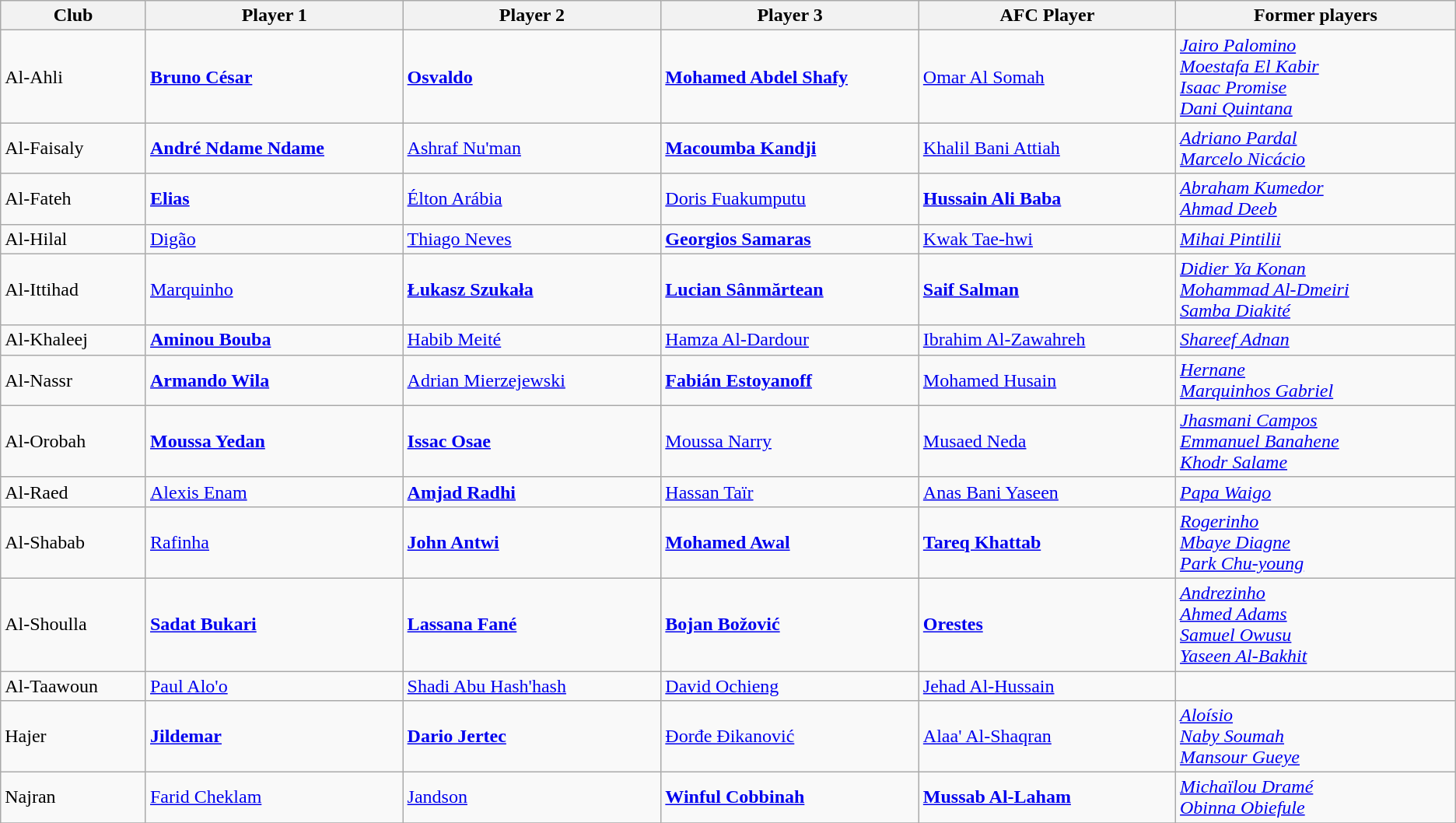<table class="wikitable" border="1" style="text-align: left; font-size:100%">
<tr>
<th width="120">Club</th>
<th width="220">Player 1</th>
<th width="220">Player 2</th>
<th width="220">Player 3</th>
<th width="220">AFC Player</th>
<th width="240">Former players</th>
</tr>
<tr>
<td>Al-Ahli</td>
<td> <strong><a href='#'>Bruno César</a></strong></td>
<td> <strong><a href='#'>Osvaldo</a></strong></td>
<td> <strong><a href='#'>Mohamed Abdel Shafy</a></strong></td>
<td> <a href='#'>Omar Al Somah</a></td>
<td> <em><a href='#'>Jairo Palomino</a></em><br> <em><a href='#'>Moestafa El Kabir</a></em><br> <em><a href='#'>Isaac Promise</a></em><br> <em><a href='#'>Dani Quintana</a></em></td>
</tr>
<tr>
<td>Al-Faisaly</td>
<td> <strong><a href='#'>André Ndame Ndame</a></strong></td>
<td> <a href='#'>Ashraf Nu'man</a></td>
<td> <strong><a href='#'>Macoumba Kandji</a></strong></td>
<td> <a href='#'>Khalil Bani Attiah</a></td>
<td> <em><a href='#'>Adriano Pardal</a></em><br> <em><a href='#'>Marcelo Nicácio</a></em></td>
</tr>
<tr>
<td>Al-Fateh</td>
<td> <strong><a href='#'>Elias</a></strong></td>
<td> <a href='#'>Élton Arábia</a></td>
<td> <a href='#'>Doris Fuakumputu</a></td>
<td> <strong><a href='#'>Hussain Ali Baba</a></strong></td>
<td> <em><a href='#'>Abraham Kumedor</a></em><br> <em><a href='#'>Ahmad Deeb</a></em></td>
</tr>
<tr>
<td>Al-Hilal</td>
<td> <a href='#'>Digão</a></td>
<td> <a href='#'>Thiago Neves</a></td>
<td> <strong><a href='#'>Georgios Samaras</a></strong></td>
<td> <a href='#'>Kwak Tae-hwi</a></td>
<td> <em><a href='#'>Mihai Pintilii</a></em></td>
</tr>
<tr>
<td>Al-Ittihad</td>
<td> <a href='#'>Marquinho</a></td>
<td> <strong><a href='#'>Łukasz Szukała</a></strong></td>
<td> <strong><a href='#'>Lucian Sânmărtean</a></strong></td>
<td> <strong><a href='#'>Saif Salman</a></strong></td>
<td> <em><a href='#'>Didier Ya Konan</a></em><br> <em><a href='#'>Mohammad Al-Dmeiri</a></em><br> <em><a href='#'>Samba Diakité</a></em></td>
</tr>
<tr>
<td>Al-Khaleej</td>
<td> <strong><a href='#'>Aminou Bouba</a></strong></td>
<td> <a href='#'>Habib Meité</a></td>
<td> <a href='#'>Hamza Al-Dardour</a></td>
<td> <a href='#'>Ibrahim Al-Zawahreh</a></td>
<td> <em><a href='#'>Shareef Adnan</a></em></td>
</tr>
<tr>
<td>Al-Nassr</td>
<td> <strong><a href='#'>Armando Wila</a></strong></td>
<td> <a href='#'>Adrian Mierzejewski</a></td>
<td> <strong><a href='#'>Fabián Estoyanoff</a></strong></td>
<td> <a href='#'>Mohamed Husain</a></td>
<td> <em><a href='#'>Hernane</a></em><br> <em><a href='#'>Marquinhos Gabriel</a></em></td>
</tr>
<tr>
<td>Al-Orobah</td>
<td> <strong><a href='#'>Moussa Yedan</a></strong></td>
<td> <strong><a href='#'>Issac Osae</a></strong></td>
<td> <a href='#'>Moussa Narry</a></td>
<td> <a href='#'>Musaed Neda</a></td>
<td> <em><a href='#'>Jhasmani Campos</a></em><br> <em><a href='#'>Emmanuel Banahene</a></em><br> <em><a href='#'>Khodr Salame</a></em></td>
</tr>
<tr>
<td>Al-Raed</td>
<td> <a href='#'>Alexis Enam</a></td>
<td> <strong><a href='#'>Amjad Radhi</a></strong></td>
<td> <a href='#'>Hassan Taïr</a></td>
<td> <a href='#'>Anas Bani Yaseen</a></td>
<td> <em><a href='#'>Papa Waigo</a></em></td>
</tr>
<tr>
<td>Al-Shabab</td>
<td> <a href='#'>Rafinha</a></td>
<td> <strong><a href='#'>John Antwi</a></strong></td>
<td> <strong><a href='#'>Mohamed Awal</a></strong></td>
<td> <strong><a href='#'>Tareq Khattab</a></strong></td>
<td> <em><a href='#'>Rogerinho</a></em><br> <em><a href='#'>Mbaye Diagne</a></em><br> <em><a href='#'>Park Chu-young</a></em></td>
</tr>
<tr>
<td>Al-Shoulla</td>
<td> <strong><a href='#'>Sadat Bukari</a></strong></td>
<td> <strong><a href='#'>Lassana Fané</a></strong></td>
<td> <strong><a href='#'>Bojan Božović</a></strong></td>
<td> <strong><a href='#'>Orestes</a></strong> </td>
<td> <em><a href='#'>Andrezinho</a></em><br> <em><a href='#'>Ahmed Adams</a></em><br> <em><a href='#'>Samuel Owusu</a></em><br> <em><a href='#'>Yaseen Al-Bakhit</a></em></td>
</tr>
<tr>
<td>Al-Taawoun</td>
<td> <a href='#'>Paul Alo'o</a></td>
<td> <a href='#'>Shadi Abu Hash'hash</a></td>
<td> <a href='#'>David Ochieng</a></td>
<td> <a href='#'>Jehad Al-Hussain</a></td>
<td></td>
</tr>
<tr>
<td>Hajer</td>
<td> <strong><a href='#'>Jildemar</a></strong></td>
<td> <strong><a href='#'>Dario Jertec</a></strong></td>
<td> <a href='#'>Đorđe Đikanović</a></td>
<td> <a href='#'>Alaa' Al-Shaqran</a></td>
<td> <em><a href='#'>Aloísio</a></em><br> <em><a href='#'>Naby Soumah</a></em><br> <em><a href='#'>Mansour Gueye</a></em></td>
</tr>
<tr>
<td>Najran</td>
<td> <a href='#'>Farid Cheklam</a></td>
<td> <a href='#'>Jandson</a></td>
<td> <strong><a href='#'>Winful Cobbinah</a></strong></td>
<td> <strong><a href='#'>Mussab Al-Laham</a></strong></td>
<td> <em><a href='#'>Michaïlou Dramé</a></em><br> <em><a href='#'>Obinna Obiefule</a></em></td>
</tr>
<tr>
</tr>
</table>
